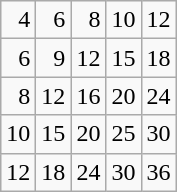<table class="wikitable" style="text-align:right;">
<tr>
<td>4</td>
<td>6</td>
<td>8</td>
<td>10</td>
<td>12</td>
</tr>
<tr>
<td>6</td>
<td>9</td>
<td>12</td>
<td>15</td>
<td>18</td>
</tr>
<tr>
<td>8</td>
<td>12</td>
<td>16</td>
<td>20</td>
<td>24</td>
</tr>
<tr>
<td>10</td>
<td>15</td>
<td>20</td>
<td>25</td>
<td>30</td>
</tr>
<tr>
<td>12</td>
<td>18</td>
<td>24</td>
<td>30</td>
<td>36</td>
</tr>
</table>
